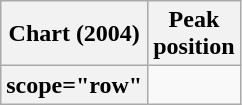<table class="wikitable sortable plainrowheaders">
<tr>
<th scope="col">Chart (2004)</th>
<th scope="col">Peak<br>position</th>
</tr>
<tr>
<th>scope="row"</th>
</tr>
</table>
